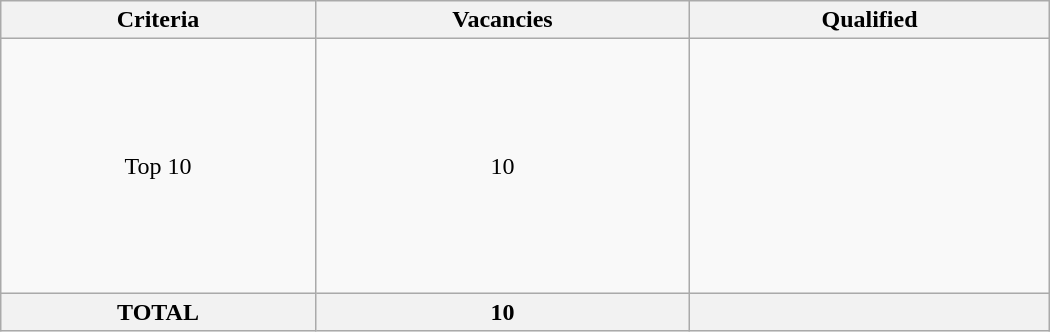<table class = "wikitable" width=700>
<tr>
<th>Criteria</th>
<th>Vacancies</th>
<th>Qualified</th>
</tr>
<tr>
<td align="center">Top 10</td>
<td align="center">10</td>
<td><br><br><br><br><br><br><br><br><br></td>
</tr>
<tr>
<th>TOTAL</th>
<th>10</th>
<th></th>
</tr>
</table>
